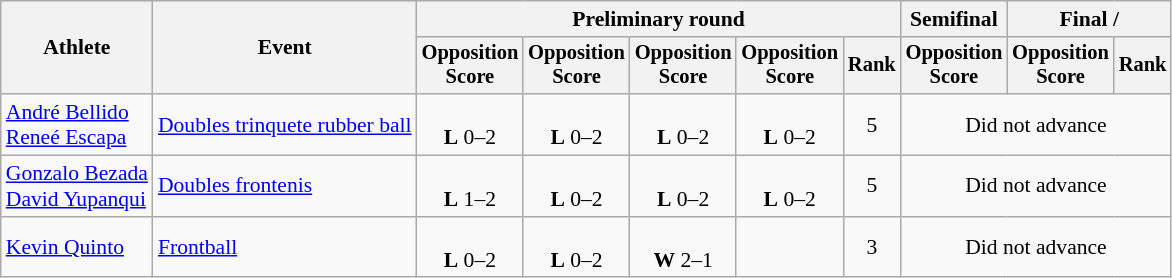<table class=wikitable style=font-size:90%;text-align:center>
<tr>
<th rowspan=2>Athlete</th>
<th rowspan=2>Event</th>
<th colspan=5>Preliminary round</th>
<th>Semifinal</th>
<th colspan=2>Final / </th>
</tr>
<tr style=font-size:95%>
<th>Opposition<br>Score</th>
<th>Opposition<br>Score</th>
<th>Opposition<br>Score</th>
<th>Opposition<br>Score</th>
<th>Rank</th>
<th>Opposition<br>Score</th>
<th>Opposition<br>Score</th>
<th>Rank</th>
</tr>
<tr align=center>
<td align=left><a href='#'>André Bellido</a><br><a href='#'>Reneé Escapa</a></td>
<td align=left><a href='#'>Doubles trinquete rubber ball</a></td>
<td><br><strong>L</strong> 0–2</td>
<td><br><strong>L</strong> 0–2</td>
<td><br><strong>L</strong> 0–2</td>
<td><br> <strong>L</strong> 0–2</td>
<td>5</td>
<td colspan=3>Did not advance</td>
</tr>
<tr align=center>
<td align=left><a href='#'>Gonzalo Bezada</a><br><a href='#'>David Yupanqui</a></td>
<td align=left><a href='#'>Doubles frontenis</a></td>
<td><br><strong>L</strong> 1–2</td>
<td><br><strong>L</strong> 0–2</td>
<td><br><strong>L</strong> 0–2</td>
<td><br><strong>L</strong> 0–2</td>
<td>5</td>
<td colspan=3>Did not advance</td>
</tr>
<tr align=center>
<td align=left><a href='#'>Kevin Quinto</a></td>
<td align=left><a href='#'>Frontball</a></td>
<td><br> <strong>L</strong> 0–2</td>
<td><br> <strong>L</strong> 0–2</td>
<td><br> <strong>W</strong> 2–1</td>
<td></td>
<td>3</td>
<td colspan=3>Did not advance</td>
</tr>
</table>
